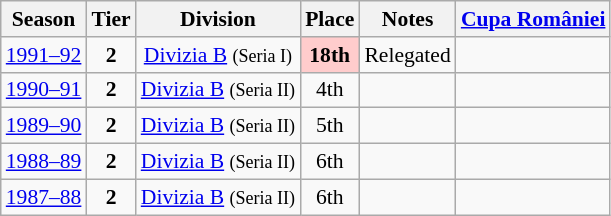<table class="wikitable" style="text-align:center; font-size:90%">
<tr>
<th>Season</th>
<th>Tier</th>
<th>Division</th>
<th>Place</th>
<th>Notes</th>
<th><a href='#'>Cupa României</a></th>
</tr>
<tr>
<td><a href='#'>1991–92</a></td>
<td><strong>2</strong></td>
<td><a href='#'>Divizia B</a> <small>(Seria I)</small></td>
<td align=center bgcolor=#FFCCCC><strong>18th</strong></td>
<td>Relegated</td>
<td></td>
</tr>
<tr>
<td><a href='#'>1990–91</a></td>
<td><strong>2</strong></td>
<td><a href='#'>Divizia B</a> <small>(Seria II)</small></td>
<td>4th</td>
<td></td>
<td></td>
</tr>
<tr>
<td><a href='#'>1989–90</a></td>
<td><strong>2</strong></td>
<td><a href='#'>Divizia B</a> <small>(Seria II)</small></td>
<td>5th</td>
<td></td>
<td></td>
</tr>
<tr>
<td><a href='#'>1988–89</a></td>
<td><strong>2</strong></td>
<td><a href='#'>Divizia B</a> <small>(Seria II)</small></td>
<td>6th</td>
<td></td>
<td></td>
</tr>
<tr>
<td><a href='#'>1987–88</a></td>
<td><strong>2</strong></td>
<td><a href='#'>Divizia B</a> <small>(Seria II)</small></td>
<td>6th</td>
<td></td>
<td></td>
</tr>
</table>
